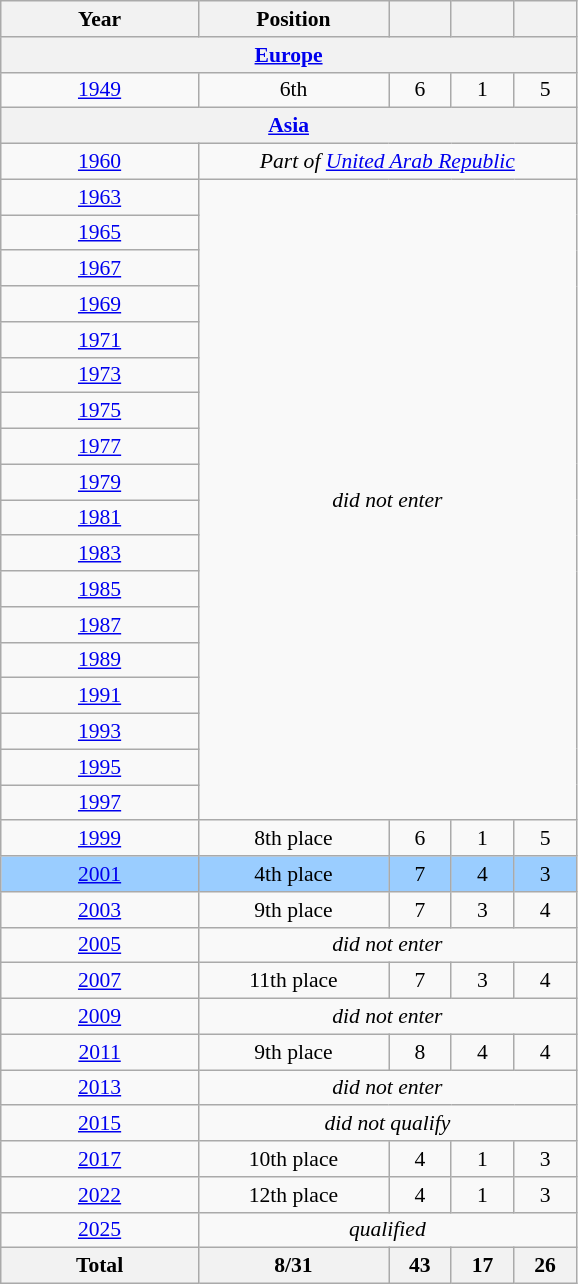<table class="wikitable" style="text-align: center;font-size:90%;">
<tr>
<th width=125>Year</th>
<th width=120>Position</th>
<th width=35></th>
<th width=35></th>
<th width=35></th>
</tr>
<tr>
<th colspan=5><a href='#'>Europe</a></th>
</tr>
<tr>
<td> <a href='#'>1949</a></td>
<td>6th</td>
<td>6</td>
<td>1</td>
<td>5</td>
</tr>
<tr>
<th colspan=5><a href='#'>Asia</a></th>
</tr>
<tr>
<td> <a href='#'>1960</a></td>
<td colspan=4><em>Part of <a href='#'>United Arab Republic</a></em></td>
</tr>
<tr>
<td> <a href='#'>1963</a></td>
<td rowspan=18 colspan=4><em>did not enter</em></td>
</tr>
<tr>
<td> <a href='#'>1965</a></td>
</tr>
<tr>
<td> <a href='#'>1967</a></td>
</tr>
<tr>
<td> <a href='#'>1969</a></td>
</tr>
<tr>
<td> <a href='#'>1971</a></td>
</tr>
<tr>
<td> <a href='#'>1973</a></td>
</tr>
<tr>
<td> <a href='#'>1975</a></td>
</tr>
<tr>
<td> <a href='#'>1977</a></td>
</tr>
<tr>
<td> <a href='#'>1979</a></td>
</tr>
<tr>
<td> <a href='#'>1981</a></td>
</tr>
<tr>
<td> <a href='#'>1983</a></td>
</tr>
<tr>
<td> <a href='#'>1985</a></td>
</tr>
<tr>
<td> <a href='#'>1987</a></td>
</tr>
<tr>
<td> <a href='#'>1989</a></td>
</tr>
<tr>
<td> <a href='#'>1991</a></td>
</tr>
<tr>
<td> <a href='#'>1993</a></td>
</tr>
<tr>
<td> <a href='#'>1995</a></td>
</tr>
<tr>
<td> <a href='#'>1997</a></td>
</tr>
<tr>
<td> <a href='#'>1999</a></td>
<td>8th place</td>
<td>6</td>
<td>1</td>
<td>5</td>
</tr>
<tr bgcolor=#9acdff>
<td> <a href='#'>2001</a></td>
<td>4th place</td>
<td>7</td>
<td>4</td>
<td>3</td>
</tr>
<tr>
<td> <a href='#'>2003</a></td>
<td>9th place</td>
<td>7</td>
<td>3</td>
<td>4</td>
</tr>
<tr>
<td> <a href='#'>2005</a></td>
<td colspan=4><em>did not enter</em></td>
</tr>
<tr>
<td> <a href='#'>2007</a></td>
<td>11th place</td>
<td>7</td>
<td>3</td>
<td>4</td>
</tr>
<tr>
<td> <a href='#'>2009</a></td>
<td colspan=4><em>did not enter</em></td>
</tr>
<tr>
<td> <a href='#'>2011</a></td>
<td>9th place</td>
<td>8</td>
<td>4</td>
<td>4</td>
</tr>
<tr>
<td> <a href='#'>2013</a></td>
<td colspan=4><em>did not enter</em></td>
</tr>
<tr>
<td> <a href='#'>2015</a></td>
<td colspan=4><em>did not qualify</em></td>
</tr>
<tr>
<td> <a href='#'>2017</a></td>
<td>10th place</td>
<td>4</td>
<td>1</td>
<td>3</td>
</tr>
<tr>
<td> <a href='#'>2022</a></td>
<td>12th place</td>
<td>4</td>
<td>1</td>
<td>3</td>
</tr>
<tr>
<td> <a href='#'>2025</a></td>
<td colspan=4><em>qualified</em></td>
</tr>
<tr>
<th>Total</th>
<th>8/31</th>
<th>43</th>
<th>17</th>
<th>26</th>
</tr>
</table>
